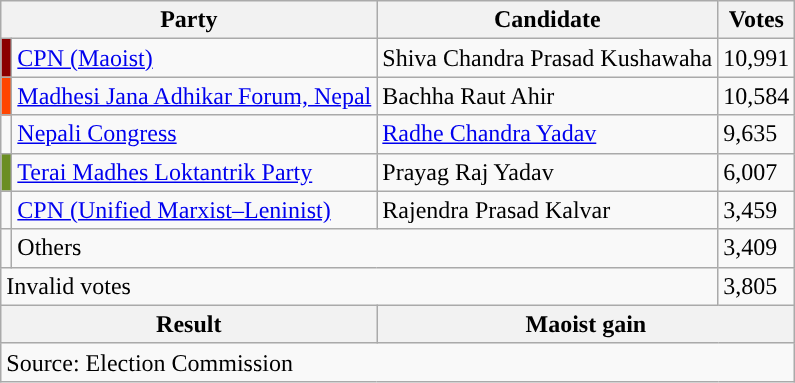<table class="wikitable">
<tr>
<th colspan="2">Party</th>
<th>Candidate</th>
<th>Votes</th>
</tr>
<tr>
<td style="background-color:darkred"></td>
<td><a href='#'>CPN (Maoist)</a></td>
<td>Shiva Chandra Prasad Kushawaha</td>
<td>10,991</td>
</tr>
<tr>
<td style="background-color:orangered"></td>
<td><a href='#'>Madhesi Jana Adhikar Forum, Nepal</a></td>
<td>Bachha Raut Ahir</td>
<td>10,584</td>
</tr>
<tr>
<td style="background-color:"></td>
<td><a href='#'>Nepali Congress</a></td>
<td><a href='#'>Radhe Chandra Yadav</a></td>
<td>9,635</td>
</tr>
<tr>
<td style="background-color:olivedrab"></td>
<td><a href='#'>Terai Madhes Loktantrik Party</a></td>
<td>Prayag Raj Yadav</td>
<td>6,007</td>
</tr>
<tr>
<td style="background-color:"></td>
<td><a href='#'>CPN (Unified Marxist–Leninist)</a></td>
<td>Rajendra Prasad Kalvar</td>
<td>3,459</td>
</tr>
<tr>
<td></td>
<td colspan="2">Others</td>
<td>3,409</td>
</tr>
<tr>
<td colspan="3">Invalid votes</td>
<td>3,805</td>
</tr>
<tr>
<th colspan="2">Result</th>
<th colspan="2">Maoist gain</th>
</tr>
<tr>
<td colspan="4">Source: Election Commission</td>
</tr>
</table>
